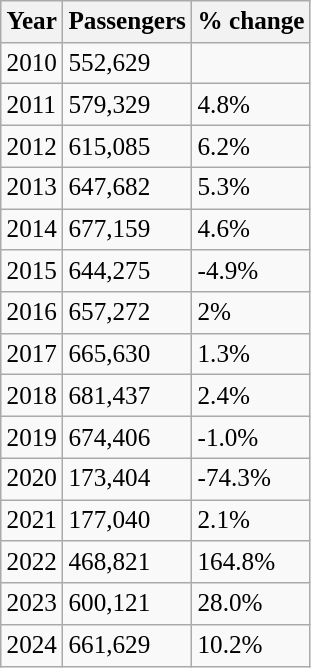<table class="wikitable" style="font-size: 105%">
<tr>
<th>Year</th>
<th>Passengers</th>
<th>% change</th>
</tr>
<tr>
<td>2010</td>
<td>552,629</td>
<td></td>
</tr>
<tr>
<td>2011</td>
<td>579,329</td>
<td> 4.8%</td>
</tr>
<tr>
<td>2012</td>
<td>615,085</td>
<td> 6.2%</td>
</tr>
<tr>
<td>2013</td>
<td>647,682</td>
<td> 5.3%</td>
</tr>
<tr>
<td>2014</td>
<td>677,159</td>
<td> 4.6%</td>
</tr>
<tr>
<td>2015</td>
<td>644,275</td>
<td> -4.9%</td>
</tr>
<tr>
<td>2016</td>
<td>657,272</td>
<td> 2%</td>
</tr>
<tr>
<td>2017</td>
<td>665,630</td>
<td> 1.3%</td>
</tr>
<tr>
<td>2018</td>
<td>681,437</td>
<td> 2.4%</td>
</tr>
<tr>
<td>2019</td>
<td>674,406</td>
<td> -1.0%</td>
</tr>
<tr>
<td>2020</td>
<td>173,404</td>
<td> -74.3%</td>
</tr>
<tr>
<td>2021</td>
<td>177,040</td>
<td> 2.1%</td>
</tr>
<tr>
<td>2022</td>
<td>468,821</td>
<td> 164.8%</td>
</tr>
<tr>
<td>2023</td>
<td>600,121</td>
<td> 28.0%</td>
</tr>
<tr>
<td>2024</td>
<td>661,629</td>
<td> 10.2%</td>
</tr>
</table>
